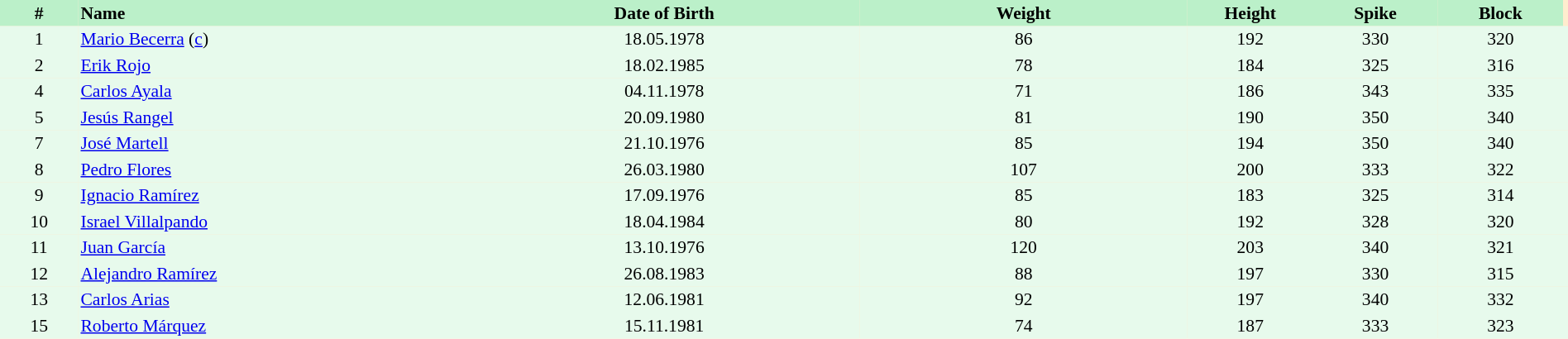<table border=0 cellpadding=2 cellspacing=0  |- bgcolor=#FFECCE style="text-align:center; font-size:90%;" width=100%>
<tr bgcolor=#BBF0C9>
<th width=5%>#</th>
<th width=25% align=left>Name</th>
<th width=25%>Date of Birth</th>
<th width=21%>Weight</th>
<th width=8%>Height</th>
<th width=8%>Spike</th>
<th width=8%>Block</th>
</tr>
<tr bgcolor=#E7FAEC>
<td>1</td>
<td align=left><a href='#'>Mario Becerra</a> (<a href='#'>c</a>)</td>
<td>18.05.1978</td>
<td>86</td>
<td>192</td>
<td>330</td>
<td>320</td>
<td></td>
</tr>
<tr bgcolor=#E7FAEC>
<td>2</td>
<td align=left><a href='#'>Erik Rojo</a></td>
<td>18.02.1985</td>
<td>78</td>
<td>184</td>
<td>325</td>
<td>316</td>
<td></td>
</tr>
<tr bgcolor=#E7FAEC>
<td>4</td>
<td align=left><a href='#'>Carlos Ayala</a></td>
<td>04.11.1978</td>
<td>71</td>
<td>186</td>
<td>343</td>
<td>335</td>
<td></td>
</tr>
<tr bgcolor=#E7FAEC>
<td>5</td>
<td align=left><a href='#'>Jesús Rangel</a></td>
<td>20.09.1980</td>
<td>81</td>
<td>190</td>
<td>350</td>
<td>340</td>
<td></td>
</tr>
<tr bgcolor=#E7FAEC>
<td>7</td>
<td align=left><a href='#'>José Martell</a></td>
<td>21.10.1976</td>
<td>85</td>
<td>194</td>
<td>350</td>
<td>340</td>
<td></td>
</tr>
<tr bgcolor=#E7FAEC>
<td>8</td>
<td align=left><a href='#'>Pedro Flores</a></td>
<td>26.03.1980</td>
<td>107</td>
<td>200</td>
<td>333</td>
<td>322</td>
<td></td>
</tr>
<tr bgcolor=#E7FAEC>
<td>9</td>
<td align=left><a href='#'>Ignacio Ramírez</a></td>
<td>17.09.1976</td>
<td>85</td>
<td>183</td>
<td>325</td>
<td>314</td>
<td></td>
</tr>
<tr bgcolor=#E7FAEC>
<td>10</td>
<td align=left><a href='#'>Israel Villalpando</a></td>
<td>18.04.1984</td>
<td>80</td>
<td>192</td>
<td>328</td>
<td>320</td>
<td></td>
</tr>
<tr bgcolor=#E7FAEC>
<td>11</td>
<td align=left><a href='#'>Juan García</a></td>
<td>13.10.1976</td>
<td>120</td>
<td>203</td>
<td>340</td>
<td>321</td>
<td></td>
</tr>
<tr bgcolor=#E7FAEC>
<td>12</td>
<td align=left><a href='#'>Alejandro Ramírez</a></td>
<td>26.08.1983</td>
<td>88</td>
<td>197</td>
<td>330</td>
<td>315</td>
<td></td>
</tr>
<tr bgcolor=#E7FAEC>
<td>13</td>
<td align=left><a href='#'>Carlos Arias</a></td>
<td>12.06.1981</td>
<td>92</td>
<td>197</td>
<td>340</td>
<td>332</td>
<td></td>
</tr>
<tr bgcolor=#E7FAEC>
<td>15</td>
<td align=left><a href='#'>Roberto Márquez</a></td>
<td>15.11.1981</td>
<td>74</td>
<td>187</td>
<td>333</td>
<td>323</td>
<td></td>
</tr>
</table>
